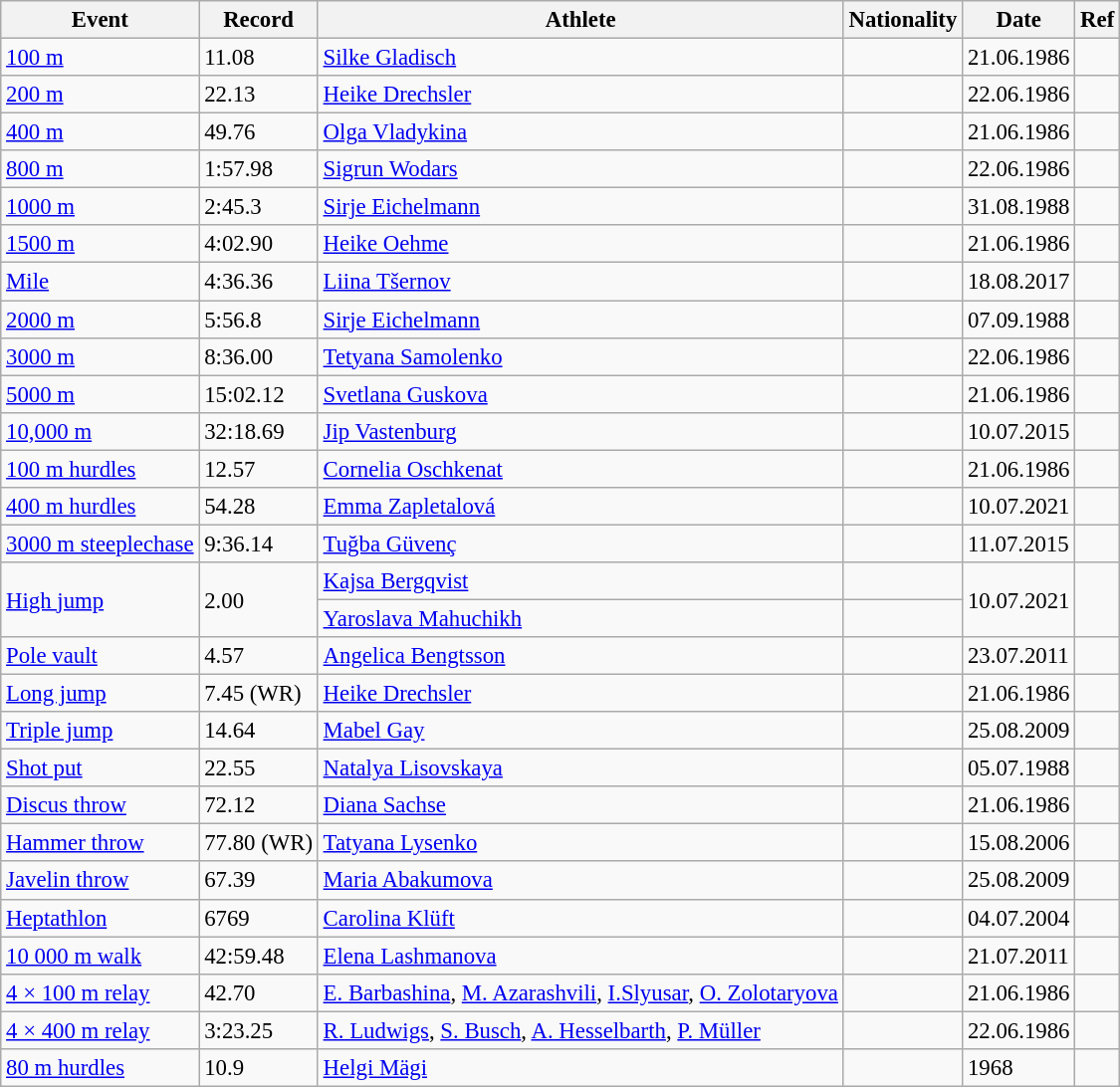<table class="wikitable" style="font-size:95%;">
<tr>
<th>Event</th>
<th>Record</th>
<th>Athlete</th>
<th>Nationality</th>
<th>Date</th>
<th>Ref</th>
</tr>
<tr>
<td><a href='#'>100 m</a></td>
<td>11.08</td>
<td><a href='#'>Silke Gladisch</a></td>
<td></td>
<td>21.06.1986</td>
<td></td>
</tr>
<tr>
<td><a href='#'>200 m</a></td>
<td>22.13</td>
<td><a href='#'>Heike Drechsler</a></td>
<td></td>
<td>22.06.1986</td>
<td></td>
</tr>
<tr>
<td><a href='#'>400 m</a></td>
<td>49.76</td>
<td><a href='#'>Olga Vladykina</a></td>
<td></td>
<td>21.06.1986</td>
<td></td>
</tr>
<tr>
<td><a href='#'>800 m</a></td>
<td>1:57.98</td>
<td><a href='#'>Sigrun Wodars</a></td>
<td></td>
<td>22.06.1986</td>
<td></td>
</tr>
<tr>
<td><a href='#'>1000 m</a></td>
<td>2:45.3</td>
<td><a href='#'>Sirje Eichelmann</a></td>
<td></td>
<td>31.08.1988</td>
<td></td>
</tr>
<tr>
<td><a href='#'>1500 m</a></td>
<td>4:02.90</td>
<td><a href='#'>Heike Oehme</a></td>
<td></td>
<td>21.06.1986</td>
<td></td>
</tr>
<tr>
<td><a href='#'>Mile</a></td>
<td>4:36.36</td>
<td><a href='#'>Liina Tšernov</a></td>
<td></td>
<td>18.08.2017</td>
<td></td>
</tr>
<tr>
<td><a href='#'>2000 m</a></td>
<td>5:56.8</td>
<td><a href='#'>Sirje Eichelmann</a></td>
<td></td>
<td>07.09.1988</td>
<td></td>
</tr>
<tr>
<td><a href='#'>3000 m</a></td>
<td>8:36.00</td>
<td><a href='#'>Tetyana Samolenko</a></td>
<td></td>
<td>22.06.1986</td>
<td></td>
</tr>
<tr>
<td><a href='#'>5000 m</a></td>
<td>15:02.12</td>
<td><a href='#'>Svetlana Guskova</a></td>
<td></td>
<td>21.06.1986</td>
<td></td>
</tr>
<tr>
<td><a href='#'>10,000 m</a></td>
<td>32:18.69</td>
<td><a href='#'>Jip Vastenburg</a></td>
<td></td>
<td>10.07.2015</td>
<td></td>
</tr>
<tr>
<td><a href='#'>100 m hurdles</a></td>
<td>12.57</td>
<td><a href='#'>Cornelia Oschkenat</a></td>
<td></td>
<td>21.06.1986</td>
<td></td>
</tr>
<tr>
<td><a href='#'>400 m hurdles</a></td>
<td>54.28</td>
<td><a href='#'>Emma Zapletalová</a></td>
<td></td>
<td>10.07.2021</td>
<td></td>
</tr>
<tr>
<td><a href='#'>3000 m steeplechase</a></td>
<td>9:36.14</td>
<td><a href='#'>Tuğba Güvenç</a></td>
<td></td>
<td>11.07.2015</td>
<td></td>
</tr>
<tr>
<td rowspan=2><a href='#'>High jump</a></td>
<td rowspan=2>2.00</td>
<td><a href='#'>Kajsa Bergqvist</a></td>
<td></td>
<td rowspan=2>10.07.2021</td>
<td rowspan=2></td>
</tr>
<tr>
<td><a href='#'>Yaroslava Mahuchikh</a></td>
<td></td>
</tr>
<tr>
<td><a href='#'>Pole vault</a></td>
<td>4.57</td>
<td><a href='#'>Angelica Bengtsson</a></td>
<td></td>
<td>23.07.2011</td>
<td></td>
</tr>
<tr>
<td><a href='#'>Long jump</a></td>
<td>7.45 (WR)</td>
<td><a href='#'>Heike Drechsler</a></td>
<td></td>
<td>21.06.1986</td>
<td></td>
</tr>
<tr>
<td><a href='#'>Triple jump</a></td>
<td>14.64</td>
<td><a href='#'>Mabel Gay</a></td>
<td></td>
<td>25.08.2009</td>
<td></td>
</tr>
<tr>
<td><a href='#'>Shot put</a></td>
<td>22.55</td>
<td><a href='#'>Natalya Lisovskaya</a></td>
<td></td>
<td>05.07.1988</td>
<td></td>
</tr>
<tr>
<td><a href='#'>Discus throw</a></td>
<td>72.12</td>
<td><a href='#'>Diana Sachse</a></td>
<td></td>
<td>21.06.1986</td>
<td></td>
</tr>
<tr>
<td><a href='#'>Hammer throw</a></td>
<td>77.80 (WR)</td>
<td><a href='#'>Tatyana Lysenko</a></td>
<td></td>
<td>15.08.2006</td>
<td></td>
</tr>
<tr>
<td><a href='#'>Javelin throw</a></td>
<td>67.39</td>
<td><a href='#'>Maria Abakumova</a></td>
<td></td>
<td>25.08.2009</td>
<td></td>
</tr>
<tr>
<td><a href='#'>Heptathlon</a></td>
<td>6769</td>
<td><a href='#'>Carolina Klüft</a></td>
<td></td>
<td>04.07.2004</td>
<td></td>
</tr>
<tr>
<td><a href='#'>10 000 m walk</a></td>
<td>42:59.48</td>
<td><a href='#'>Elena Lashmanova</a></td>
<td></td>
<td>21.07.2011</td>
<td></td>
</tr>
<tr>
<td><a href='#'>4 × 100 m relay</a></td>
<td>42.70</td>
<td><a href='#'>E. Barbashina</a>, <a href='#'>M. Azarashvili</a>, <a href='#'>I.Slyusar</a>, <a href='#'>O. Zolotaryova</a></td>
<td></td>
<td>21.06.1986</td>
<td></td>
</tr>
<tr>
<td><a href='#'>4 × 400 m relay</a></td>
<td>3:23.25</td>
<td><a href='#'>R. Ludwigs</a>, <a href='#'>S. Busch</a>, <a href='#'>A. Hesselbarth</a>, <a href='#'>P. Müller</a></td>
<td></td>
<td>22.06.1986</td>
<td></td>
</tr>
<tr>
<td><a href='#'>80 m hurdles</a></td>
<td>10.9</td>
<td><a href='#'>Helgi Mägi</a></td>
<td></td>
<td>1968</td>
<td></td>
</tr>
</table>
